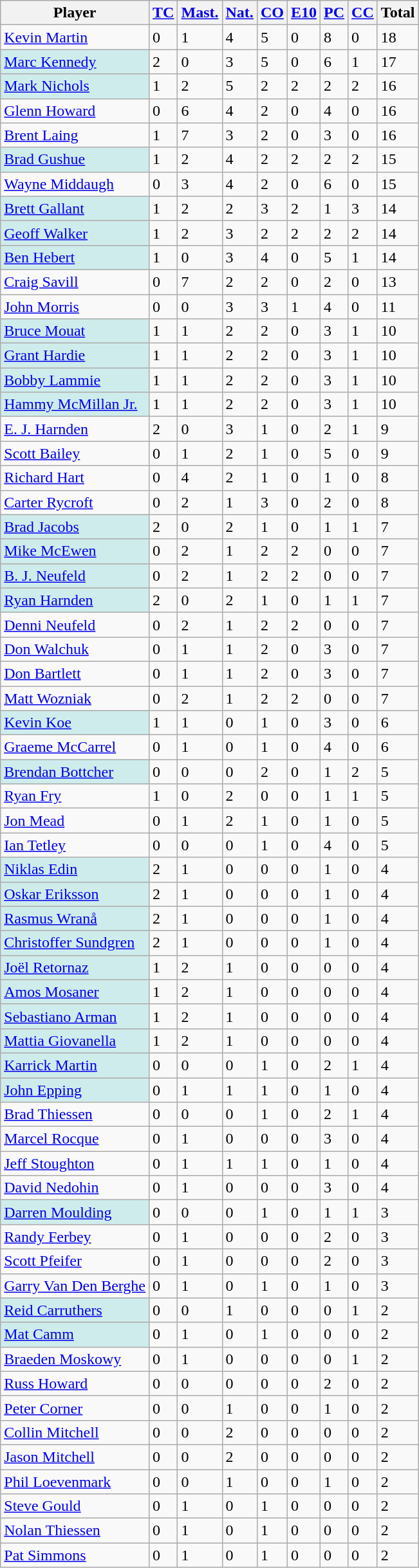<table class="wikitable sortable">
<tr>
<th>Player</th>
<th><a href='#'>TC</a></th>
<th><a href='#'>Mast.</a></th>
<th><a href='#'>Nat.</a></th>
<th><a href='#'>CO</a></th>
<th><a href='#'>E10</a></th>
<th><a href='#'>PC</a></th>
<th><a href='#'>CC</a></th>
<th>Total</th>
</tr>
<tr>
<td><a href='#'>Kevin Martin</a></td>
<td>0</td>
<td>1</td>
<td>4</td>
<td>5</td>
<td>0</td>
<td>8</td>
<td>0</td>
<td>18</td>
</tr>
<tr>
<td style="background:#CFECEC"><a href='#'>Marc Kennedy</a></td>
<td>2</td>
<td>0</td>
<td>3</td>
<td>5</td>
<td>0</td>
<td>6</td>
<td>1</td>
<td>17</td>
</tr>
<tr>
<td style="background:#CFECEC"><a href='#'>Mark Nichols</a></td>
<td>1</td>
<td>2</td>
<td>5</td>
<td>2</td>
<td>2</td>
<td>2</td>
<td>2</td>
<td>16</td>
</tr>
<tr>
<td><a href='#'>Glenn Howard</a></td>
<td>0</td>
<td>6</td>
<td>4</td>
<td>2</td>
<td>0</td>
<td>4</td>
<td>0</td>
<td>16</td>
</tr>
<tr>
<td><a href='#'>Brent Laing</a></td>
<td>1</td>
<td>7</td>
<td>3</td>
<td>2</td>
<td>0</td>
<td>3</td>
<td>0</td>
<td>16</td>
</tr>
<tr>
<td style="background:#CFECEC"><a href='#'>Brad Gushue</a></td>
<td>1</td>
<td>2</td>
<td>4</td>
<td>2</td>
<td>2</td>
<td>2</td>
<td>2</td>
<td>15</td>
</tr>
<tr>
<td><a href='#'>Wayne Middaugh</a></td>
<td>0</td>
<td>3</td>
<td>4</td>
<td>2</td>
<td>0</td>
<td>6</td>
<td>0</td>
<td>15</td>
</tr>
<tr>
<td style="background:#CFECEC"><a href='#'>Brett Gallant</a></td>
<td>1</td>
<td>2</td>
<td>2</td>
<td>3</td>
<td>2</td>
<td>1</td>
<td>3</td>
<td>14</td>
</tr>
<tr>
<td style="background:#CFECEC"><a href='#'>Geoff Walker</a></td>
<td>1</td>
<td>2</td>
<td>3</td>
<td>2</td>
<td>2</td>
<td>2</td>
<td>2</td>
<td>14</td>
</tr>
<tr>
<td style="background:#CFECEC"><a href='#'>Ben Hebert</a></td>
<td>1</td>
<td>0</td>
<td>3</td>
<td>4</td>
<td>0</td>
<td>5</td>
<td>1</td>
<td>14</td>
</tr>
<tr>
<td><a href='#'>Craig Savill</a></td>
<td>0</td>
<td>7</td>
<td>2</td>
<td>2</td>
<td>0</td>
<td>2</td>
<td>0</td>
<td>13</td>
</tr>
<tr>
<td><a href='#'>John Morris</a></td>
<td>0</td>
<td>0</td>
<td>3</td>
<td>3</td>
<td>1</td>
<td>4</td>
<td>0</td>
<td>11</td>
</tr>
<tr>
<td style="background:#CFECEC"><a href='#'>Bruce Mouat</a></td>
<td>1</td>
<td>1</td>
<td>2</td>
<td>2</td>
<td>0</td>
<td>3</td>
<td>1</td>
<td>10</td>
</tr>
<tr>
<td style="background:#CFECEC"><a href='#'>Grant Hardie</a></td>
<td>1</td>
<td>1</td>
<td>2</td>
<td>2</td>
<td>0</td>
<td>3</td>
<td>1</td>
<td>10</td>
</tr>
<tr>
<td style="background:#CFECEC"><a href='#'>Bobby Lammie</a></td>
<td>1</td>
<td>1</td>
<td>2</td>
<td>2</td>
<td>0</td>
<td>3</td>
<td>1</td>
<td>10</td>
</tr>
<tr>
<td style="background:#CFECEC"><a href='#'>Hammy McMillan Jr.</a></td>
<td>1</td>
<td>1</td>
<td>2</td>
<td>2</td>
<td>0</td>
<td>3</td>
<td>1</td>
<td>10</td>
</tr>
<tr>
<td><a href='#'>E. J. Harnden</a></td>
<td>2</td>
<td>0</td>
<td>3</td>
<td>1</td>
<td>0</td>
<td>2</td>
<td>1</td>
<td>9</td>
</tr>
<tr>
<td><a href='#'>Scott Bailey</a></td>
<td>0</td>
<td>1</td>
<td>2</td>
<td>1</td>
<td>0</td>
<td>5</td>
<td>0</td>
<td>9</td>
</tr>
<tr>
<td><a href='#'>Richard Hart</a></td>
<td>0</td>
<td>4</td>
<td>2</td>
<td>1</td>
<td>0</td>
<td>1</td>
<td>0</td>
<td>8</td>
</tr>
<tr>
<td><a href='#'>Carter Rycroft</a></td>
<td>0</td>
<td>2</td>
<td>1</td>
<td>3</td>
<td>0</td>
<td>2</td>
<td>0</td>
<td>8</td>
</tr>
<tr>
<td style="background:#CFECEC"><a href='#'>Brad Jacobs</a></td>
<td>2</td>
<td>0</td>
<td>2</td>
<td>1</td>
<td>0</td>
<td>1</td>
<td>1</td>
<td>7</td>
</tr>
<tr>
<td style="background:#CFECEC"><a href='#'>Mike McEwen</a></td>
<td>0</td>
<td>2</td>
<td>1</td>
<td>2</td>
<td>2</td>
<td>0</td>
<td>0</td>
<td>7</td>
</tr>
<tr>
<td style="background:#CFECEC"><a href='#'>B. J. Neufeld</a></td>
<td>0</td>
<td>2</td>
<td>1</td>
<td>2</td>
<td>2</td>
<td>0</td>
<td>0</td>
<td>7</td>
</tr>
<tr>
<td style="background:#CFECEC"><a href='#'>Ryan Harnden</a></td>
<td>2</td>
<td>0</td>
<td>2</td>
<td>1</td>
<td>0</td>
<td>1</td>
<td>1</td>
<td>7</td>
</tr>
<tr>
<td><a href='#'>Denni Neufeld</a></td>
<td>0</td>
<td>2</td>
<td>1</td>
<td>2</td>
<td>2</td>
<td>0</td>
<td>0</td>
<td>7</td>
</tr>
<tr>
<td><a href='#'>Don Walchuk</a></td>
<td>0</td>
<td>1</td>
<td>1</td>
<td>2</td>
<td>0</td>
<td>3</td>
<td>0</td>
<td>7</td>
</tr>
<tr>
<td><a href='#'>Don Bartlett</a></td>
<td>0</td>
<td>1</td>
<td>1</td>
<td>2</td>
<td>0</td>
<td>3</td>
<td>0</td>
<td>7</td>
</tr>
<tr>
<td><a href='#'>Matt Wozniak</a></td>
<td>0</td>
<td>2</td>
<td>1</td>
<td>2</td>
<td>2</td>
<td>0</td>
<td>0</td>
<td>7</td>
</tr>
<tr>
<td style="background:#CFECEC"><a href='#'>Kevin Koe</a></td>
<td>1</td>
<td>1</td>
<td>0</td>
<td>1</td>
<td>0</td>
<td>3</td>
<td>0</td>
<td>6</td>
</tr>
<tr>
<td><a href='#'>Graeme McCarrel</a></td>
<td>0</td>
<td>1</td>
<td>0</td>
<td>1</td>
<td>0</td>
<td>4</td>
<td>0</td>
<td>6</td>
</tr>
<tr>
<td style="background:#CFECEC"><a href='#'>Brendan Bottcher</a></td>
<td>0</td>
<td>0</td>
<td>0</td>
<td>2</td>
<td>0</td>
<td>1</td>
<td>2</td>
<td>5</td>
</tr>
<tr>
<td><a href='#'>Ryan Fry</a></td>
<td>1</td>
<td>0</td>
<td>2</td>
<td>0</td>
<td>0</td>
<td>1</td>
<td>1</td>
<td>5</td>
</tr>
<tr>
<td><a href='#'>Jon Mead</a></td>
<td>0</td>
<td>1</td>
<td>2</td>
<td>1</td>
<td>0</td>
<td>1</td>
<td>0</td>
<td>5</td>
</tr>
<tr>
<td><a href='#'>Ian Tetley</a></td>
<td>0</td>
<td>0</td>
<td>0</td>
<td>1</td>
<td>0</td>
<td>4</td>
<td>0</td>
<td>5</td>
</tr>
<tr>
<td style="background:#CFECEC"><a href='#'>Niklas Edin</a></td>
<td>2</td>
<td>1</td>
<td>0</td>
<td>0</td>
<td>0</td>
<td>1</td>
<td>0</td>
<td>4</td>
</tr>
<tr>
<td style="background:#CFECEC"><a href='#'>Oskar Eriksson</a></td>
<td>2</td>
<td>1</td>
<td>0</td>
<td>0</td>
<td>0</td>
<td>1</td>
<td>0</td>
<td>4</td>
</tr>
<tr>
<td style="background:#CFECEC"><a href='#'>Rasmus Wranå</a></td>
<td>2</td>
<td>1</td>
<td>0</td>
<td>0</td>
<td>0</td>
<td>1</td>
<td>0</td>
<td>4</td>
</tr>
<tr>
<td style="background:#CFECEC"><a href='#'>Christoffer Sundgren</a></td>
<td>2</td>
<td>1</td>
<td>0</td>
<td>0</td>
<td>0</td>
<td>1</td>
<td>0</td>
<td>4</td>
</tr>
<tr>
<td style="background:#CFECEC"><a href='#'>Joël Retornaz</a></td>
<td>1</td>
<td>2</td>
<td>1</td>
<td>0</td>
<td>0</td>
<td>0</td>
<td>0</td>
<td>4</td>
</tr>
<tr>
<td style="background:#CFECEC"><a href='#'>Amos Mosaner</a></td>
<td>1</td>
<td>2</td>
<td>1</td>
<td>0</td>
<td>0</td>
<td>0</td>
<td>0</td>
<td>4</td>
</tr>
<tr>
<td style="background:#CFECEC"><a href='#'>Sebastiano Arman</a></td>
<td>1</td>
<td>2</td>
<td>1</td>
<td>0</td>
<td>0</td>
<td>0</td>
<td>0</td>
<td>4</td>
</tr>
<tr>
<td style="background:#CFECEC"><a href='#'>Mattia Giovanella</a></td>
<td>1</td>
<td>2</td>
<td>1</td>
<td>0</td>
<td>0</td>
<td>0</td>
<td>0</td>
<td>4</td>
</tr>
<tr>
<td style="background:#CFECEC"><a href='#'>Karrick Martin</a></td>
<td>0</td>
<td>0</td>
<td>0</td>
<td>1</td>
<td>0</td>
<td>2</td>
<td>1</td>
<td>4</td>
</tr>
<tr>
<td style="background:#CFECEC"><a href='#'>John Epping</a></td>
<td>0</td>
<td>1</td>
<td>1</td>
<td>1</td>
<td>0</td>
<td>1</td>
<td>0</td>
<td>4</td>
</tr>
<tr>
<td><a href='#'>Brad Thiessen</a></td>
<td>0</td>
<td>0</td>
<td>0</td>
<td>1</td>
<td>0</td>
<td>2</td>
<td>1</td>
<td>4</td>
</tr>
<tr>
<td><a href='#'>Marcel Rocque</a></td>
<td>0</td>
<td>1</td>
<td>0</td>
<td>0</td>
<td>0</td>
<td>3</td>
<td>0</td>
<td>4</td>
</tr>
<tr>
<td><a href='#'>Jeff Stoughton</a></td>
<td>0</td>
<td>1</td>
<td>1</td>
<td>1</td>
<td>0</td>
<td>1</td>
<td>0</td>
<td>4</td>
</tr>
<tr>
<td><a href='#'>David Nedohin</a></td>
<td>0</td>
<td>1</td>
<td>0</td>
<td>0</td>
<td>0</td>
<td>3</td>
<td>0</td>
<td>4</td>
</tr>
<tr>
<td style="background:#CFECEC"><a href='#'>Darren Moulding</a></td>
<td>0</td>
<td>0</td>
<td>0</td>
<td>1</td>
<td>0</td>
<td>1</td>
<td>1</td>
<td>3</td>
</tr>
<tr>
<td><a href='#'>Randy Ferbey</a></td>
<td>0</td>
<td>1</td>
<td>0</td>
<td>0</td>
<td>0</td>
<td>2</td>
<td>0</td>
<td>3</td>
</tr>
<tr>
<td><a href='#'>Scott Pfeifer</a></td>
<td>0</td>
<td>1</td>
<td>0</td>
<td>0</td>
<td>0</td>
<td>2</td>
<td>0</td>
<td>3</td>
</tr>
<tr>
<td><a href='#'>Garry Van Den Berghe</a></td>
<td>0</td>
<td>1</td>
<td>0</td>
<td>1</td>
<td>0</td>
<td>1</td>
<td>0</td>
<td>3</td>
</tr>
<tr>
<td style="background:#CFECEC"><a href='#'>Reid Carruthers</a></td>
<td>0</td>
<td>0</td>
<td>1</td>
<td>0</td>
<td>0</td>
<td>0</td>
<td>1</td>
<td>2</td>
</tr>
<tr>
<td style="background:#CFECEC"><a href='#'>Mat Camm</a></td>
<td>0</td>
<td>1</td>
<td>0</td>
<td>1</td>
<td>0</td>
<td>0</td>
<td>0</td>
<td>2</td>
</tr>
<tr>
<td><a href='#'>Braeden Moskowy</a></td>
<td>0</td>
<td>1</td>
<td>0</td>
<td>0</td>
<td>0</td>
<td>0</td>
<td>1</td>
<td>2</td>
</tr>
<tr>
<td><a href='#'>Russ Howard</a></td>
<td>0</td>
<td>0</td>
<td>0</td>
<td>0</td>
<td>0</td>
<td>2</td>
<td>0</td>
<td>2</td>
</tr>
<tr>
<td><a href='#'>Peter Corner</a></td>
<td>0</td>
<td>0</td>
<td>1</td>
<td>0</td>
<td>0</td>
<td>1</td>
<td>0</td>
<td>2</td>
</tr>
<tr>
<td><a href='#'>Collin Mitchell</a></td>
<td>0</td>
<td>0</td>
<td>2</td>
<td>0</td>
<td>0</td>
<td>0</td>
<td>0</td>
<td>2</td>
</tr>
<tr>
<td><a href='#'>Jason Mitchell</a></td>
<td>0</td>
<td>0</td>
<td>2</td>
<td>0</td>
<td>0</td>
<td>0</td>
<td>0</td>
<td>2</td>
</tr>
<tr>
<td><a href='#'>Phil Loevenmark</a></td>
<td>0</td>
<td>0</td>
<td>1</td>
<td>0</td>
<td>0</td>
<td>1</td>
<td>0</td>
<td>2</td>
</tr>
<tr>
<td><a href='#'>Steve Gould</a></td>
<td>0</td>
<td>1</td>
<td>0</td>
<td>1</td>
<td>0</td>
<td>0</td>
<td>0</td>
<td>2</td>
</tr>
<tr>
<td><a href='#'>Nolan Thiessen</a></td>
<td>0</td>
<td>1</td>
<td>0</td>
<td>1</td>
<td>0</td>
<td>0</td>
<td>0</td>
<td>2</td>
</tr>
<tr>
<td><a href='#'>Pat Simmons</a></td>
<td>0</td>
<td>1</td>
<td>0</td>
<td>1</td>
<td>0</td>
<td>0</td>
<td>0</td>
<td>2</td>
</tr>
</table>
